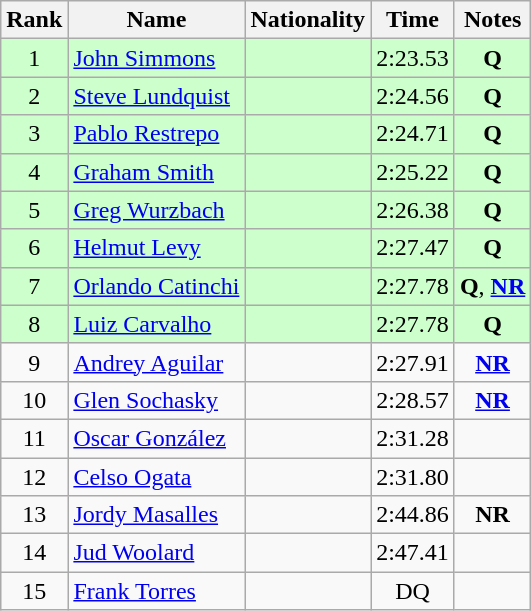<table class="wikitable sortable" style="text-align:center">
<tr>
<th>Rank</th>
<th>Name</th>
<th>Nationality</th>
<th>Time</th>
<th>Notes</th>
</tr>
<tr bgcolor=ccffcc>
<td>1</td>
<td align=left><a href='#'>John Simmons</a></td>
<td align=left></td>
<td>2:23.53</td>
<td><strong>Q</strong></td>
</tr>
<tr bgcolor=ccffcc>
<td>2</td>
<td align=left><a href='#'>Steve Lundquist</a></td>
<td align=left></td>
<td>2:24.56</td>
<td><strong>Q</strong></td>
</tr>
<tr bgcolor=ccffcc>
<td>3</td>
<td align=left><a href='#'>Pablo Restrepo</a></td>
<td align=left></td>
<td>2:24.71</td>
<td><strong>Q</strong></td>
</tr>
<tr bgcolor=ccffcc>
<td>4</td>
<td align=left><a href='#'>Graham Smith</a></td>
<td align=left></td>
<td>2:25.22</td>
<td><strong>Q</strong></td>
</tr>
<tr bgcolor=ccffcc>
<td>5</td>
<td align=left><a href='#'>Greg Wurzbach</a></td>
<td align=left></td>
<td>2:26.38</td>
<td><strong>Q</strong></td>
</tr>
<tr bgcolor=ccffcc>
<td>6</td>
<td align=left><a href='#'>Helmut Levy</a></td>
<td align=left></td>
<td>2:27.47</td>
<td><strong>Q</strong></td>
</tr>
<tr bgcolor=ccffcc>
<td>7</td>
<td align=left><a href='#'>Orlando Catinchi</a></td>
<td align=left></td>
<td>2:27.78</td>
<td><strong>Q</strong>, <strong><a href='#'>NR</a></strong></td>
</tr>
<tr bgcolor=ccffcc>
<td>8</td>
<td align=left><a href='#'>Luiz Carvalho</a></td>
<td align=left></td>
<td>2:27.78</td>
<td><strong>Q</strong></td>
</tr>
<tr>
<td>9</td>
<td align=left><a href='#'>Andrey Aguilar</a></td>
<td align=left></td>
<td>2:27.91</td>
<td><strong><a href='#'>NR</a></strong></td>
</tr>
<tr>
<td>10</td>
<td align=left><a href='#'>Glen Sochasky</a></td>
<td align=left></td>
<td>2:28.57</td>
<td><strong><a href='#'>NR</a></strong></td>
</tr>
<tr>
<td>11</td>
<td align=left><a href='#'>Oscar González</a></td>
<td align=left></td>
<td>2:31.28</td>
<td></td>
</tr>
<tr>
<td>12</td>
<td align=left><a href='#'>Celso Ogata</a></td>
<td align=left></td>
<td>2:31.80</td>
<td></td>
</tr>
<tr>
<td>13</td>
<td align=left><a href='#'>Jordy Masalles</a></td>
<td align=left></td>
<td>2:44.86</td>
<td><strong>NR</strong></td>
</tr>
<tr>
<td>14</td>
<td align=left><a href='#'>Jud Woolard</a></td>
<td align=left></td>
<td>2:47.41</td>
<td></td>
</tr>
<tr>
<td>15</td>
<td align=left><a href='#'>Frank Torres</a></td>
<td align=left></td>
<td>DQ</td>
<td></td>
</tr>
</table>
